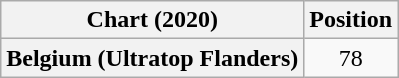<table class="wikitable plainrowheaders" style="text-align:center">
<tr>
<th scope="col">Chart (2020)</th>
<th scope="col">Position</th>
</tr>
<tr>
<th scope="row">Belgium (Ultratop Flanders)</th>
<td>78</td>
</tr>
</table>
